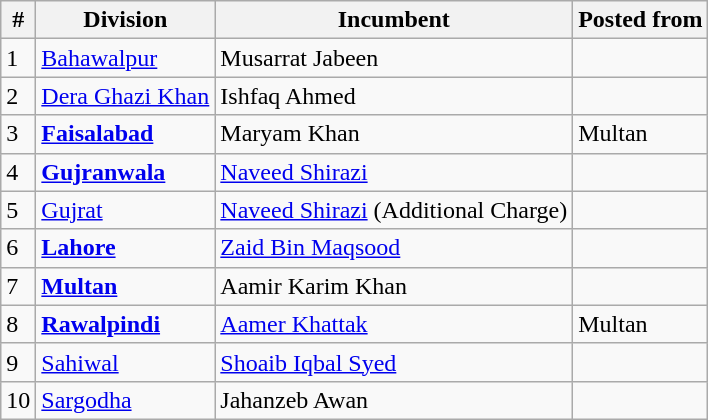<table class="wikitable sortable">
<tr>
<th>#</th>
<th>Division</th>
<th>Incumbent</th>
<th>Posted from</th>
</tr>
<tr>
<td>1</td>
<td><a href='#'>Bahawalpur</a></td>
<td>Musarrat Jabeen</td>
<td></td>
</tr>
<tr>
<td>2</td>
<td><a href='#'>Dera Ghazi Khan</a></td>
<td>Ishfaq Ahmed</td>
<td></td>
</tr>
<tr>
<td>3</td>
<td><strong><a href='#'>Faisalabad</a></strong></td>
<td>Maryam Khan</td>
<td>Multan</td>
</tr>
<tr>
<td>4</td>
<td><strong><a href='#'>Gujranwala</a></strong></td>
<td><a href='#'>Naveed Shirazi</a></td>
<td></td>
</tr>
<tr>
<td>5</td>
<td><a href='#'>Gujrat</a></td>
<td><a href='#'>Naveed Shirazi</a> (Additional Charge)</td>
<td></td>
</tr>
<tr>
<td>6</td>
<td><strong><a href='#'>Lahore</a></strong></td>
<td><a href='#'>Zaid Bin Maqsood</a></td>
<td></td>
</tr>
<tr>
<td>7</td>
<td><strong><a href='#'>Multan</a></strong></td>
<td>Aamir Karim Khan</td>
<td></td>
</tr>
<tr>
<td>8</td>
<td><strong><a href='#'>Rawalpindi</a></strong></td>
<td><a href='#'>Aamer Khattak</a></td>
<td>Multan</td>
</tr>
<tr>
<td>9</td>
<td><a href='#'>Sahiwal</a></td>
<td><a href='#'>Shoaib Iqbal Syed</a></td>
<td></td>
</tr>
<tr>
<td>10</td>
<td><a href='#'>Sargodha</a></td>
<td>Jahanzeb Awan</td>
<td></td>
</tr>
</table>
